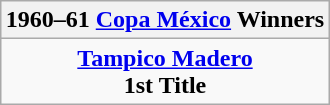<table class="wikitable" style="text-align: center; margin: 0 auto;">
<tr>
<th>1960–61 <a href='#'>Copa México</a> Winners</th>
</tr>
<tr>
<td><strong><a href='#'>Tampico Madero</a></strong><br><strong>1st Title</strong></td>
</tr>
</table>
